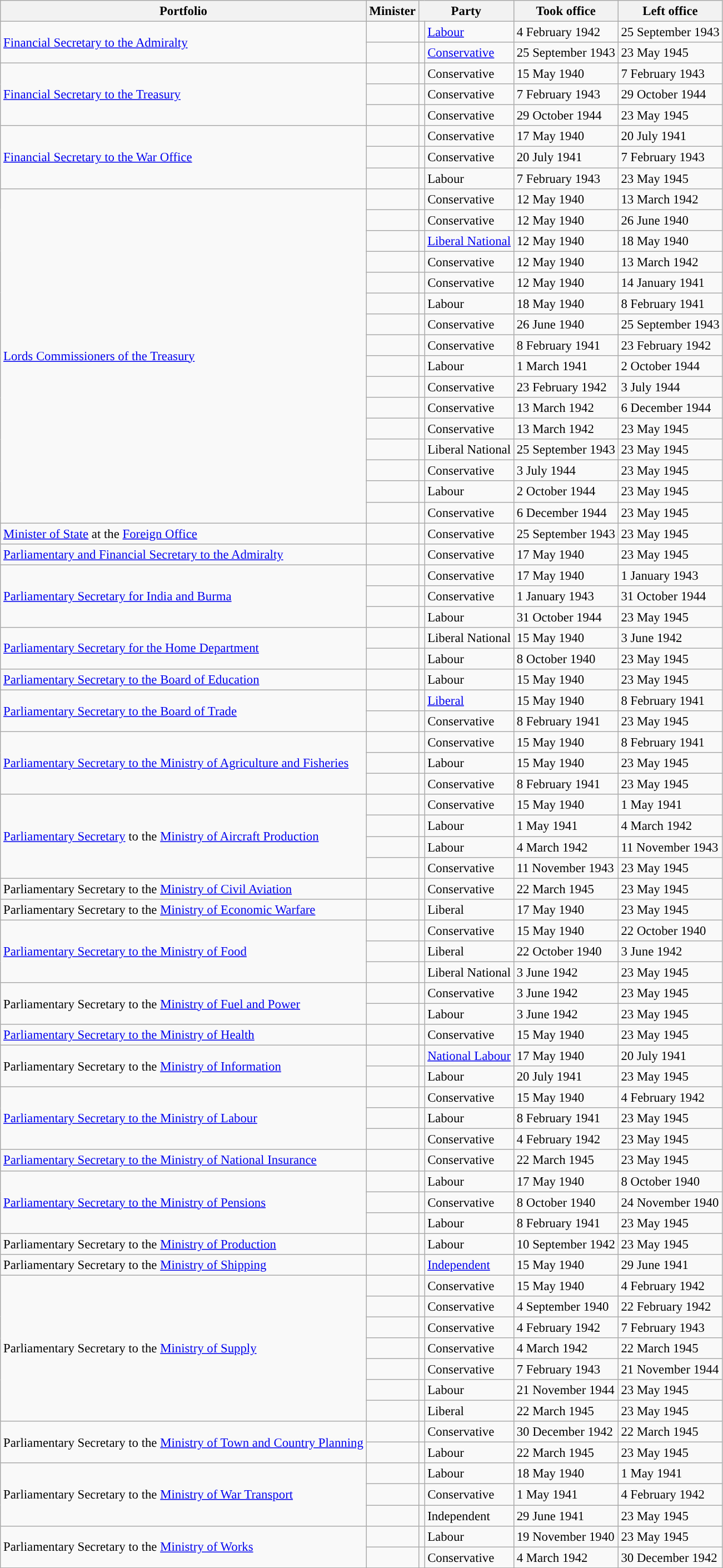<table class="wikitable sortable" style="font-size:95%;">
<tr>
<th>Portfolio</th>
<th>Minister</th>
<th colspan=2>Party</th>
<th>Took office</th>
<th>Left office</th>
</tr>
<tr>
<td rowspan=2><a href='#'>Financial Secretary to the Admiralty</a></td>
<td></td>
<td style="background: "></td>
<td><a href='#'>Labour</a></td>
<td>4 February 1942</td>
<td>25 September 1943</td>
</tr>
<tr>
<td></td>
<td style="background: "></td>
<td><a href='#'>Conservative</a></td>
<td>25 September 1943</td>
<td>23 May 1945</td>
</tr>
<tr>
<td rowspan=3><a href='#'>Financial Secretary to the Treasury</a></td>
<td></td>
<td style="background: "></td>
<td>Conservative</td>
<td>15 May 1940</td>
<td>7 February 1943</td>
</tr>
<tr>
<td></td>
<td style="background: "></td>
<td>Conservative</td>
<td>7 February 1943</td>
<td>29 October 1944</td>
</tr>
<tr>
<td></td>
<td style="background: "></td>
<td>Conservative</td>
<td>29 October 1944</td>
<td>23 May 1945</td>
</tr>
<tr>
<td rowspan=3><a href='#'>Financial Secretary to the War Office</a></td>
<td></td>
<td style="background: "></td>
<td>Conservative</td>
<td>17 May 1940</td>
<td>20 July 1941</td>
</tr>
<tr>
<td></td>
<td style="background: "></td>
<td>Conservative</td>
<td>20 July 1941</td>
<td>7 February 1943</td>
</tr>
<tr>
<td></td>
<td style="background: "></td>
<td>Labour</td>
<td>7 February 1943</td>
<td>23 May 1945</td>
</tr>
<tr>
<td rowspan=16><a href='#'>Lords Commissioners of the Treasury</a></td>
<td></td>
<td style="background: "></td>
<td>Conservative</td>
<td>12 May 1940</td>
<td>13 March 1942</td>
</tr>
<tr>
<td></td>
<td style="background: "></td>
<td>Conservative</td>
<td>12 May 1940</td>
<td>26 June 1940</td>
</tr>
<tr>
<td></td>
<td style="background: "></td>
<td><a href='#'>Liberal National</a></td>
<td>12 May 1940</td>
<td>18 May 1940</td>
</tr>
<tr>
<td></td>
<td style="background: "></td>
<td>Conservative</td>
<td>12 May 1940</td>
<td>13 March 1942</td>
</tr>
<tr>
<td></td>
<td style="background: "></td>
<td>Conservative</td>
<td>12 May 1940</td>
<td>14 January 1941</td>
</tr>
<tr>
<td></td>
<td style="background: "></td>
<td>Labour</td>
<td>18 May 1940</td>
<td>8 February 1941</td>
</tr>
<tr>
<td></td>
<td style="background: "></td>
<td>Conservative</td>
<td>26 June 1940</td>
<td>25 September 1943</td>
</tr>
<tr>
<td></td>
<td style="background: "></td>
<td>Conservative</td>
<td>8 February 1941</td>
<td>23 February 1942</td>
</tr>
<tr>
<td></td>
<td style="background: "></td>
<td>Labour</td>
<td>1 March 1941</td>
<td>2 October 1944</td>
</tr>
<tr>
<td></td>
<td style="background: "></td>
<td>Conservative</td>
<td>23 February 1942</td>
<td>3 July 1944</td>
</tr>
<tr>
<td></td>
<td style="background: "></td>
<td>Conservative</td>
<td>13 March 1942</td>
<td>6 December 1944</td>
</tr>
<tr>
<td></td>
<td style="background: "></td>
<td>Conservative</td>
<td>13 March 1942</td>
<td>23 May 1945</td>
</tr>
<tr>
<td></td>
<td style="background: "></td>
<td>Liberal National</td>
<td>25 September 1943</td>
<td>23 May 1945</td>
</tr>
<tr>
<td></td>
<td style="background: "></td>
<td>Conservative</td>
<td>3 July 1944</td>
<td>23 May 1945</td>
</tr>
<tr>
<td></td>
<td style="background: "></td>
<td>Labour</td>
<td>2 October 1944</td>
<td>23 May 1945</td>
</tr>
<tr>
<td></td>
<td style="background: "></td>
<td>Conservative</td>
<td>6 December 1944</td>
<td>23 May 1945</td>
</tr>
<tr>
<td><a href='#'>Minister of State</a> at the <a href='#'>Foreign Office</a></td>
<td></td>
<td style="background: "></td>
<td>Conservative</td>
<td>25 September 1943</td>
<td>23 May 1945</td>
</tr>
<tr>
<td><a href='#'>Parliamentary and Financial Secretary to the Admiralty</a></td>
<td></td>
<td style="background: "></td>
<td>Conservative</td>
<td>17 May 1940</td>
<td>23 May 1945</td>
</tr>
<tr>
<td rowspan=3><a href='#'>Parliamentary Secretary for India and Burma</a></td>
<td></td>
<td style="background: "></td>
<td>Conservative</td>
<td>17 May 1940</td>
<td>1 January 1943</td>
</tr>
<tr>
<td></td>
<td style="background: "></td>
<td>Conservative</td>
<td>1 January 1943</td>
<td>31 October 1944</td>
</tr>
<tr>
<td></td>
<td style="background: "></td>
<td>Labour</td>
<td>31 October 1944</td>
<td>23 May 1945</td>
</tr>
<tr>
<td rowspan=2><a href='#'>Parliamentary Secretary for the Home Department</a></td>
<td></td>
<td style="background: "></td>
<td>Liberal National</td>
<td>15 May 1940</td>
<td>3 June 1942</td>
</tr>
<tr>
<td></td>
<td style="background: "></td>
<td>Labour</td>
<td>8 October 1940</td>
<td>23 May 1945</td>
</tr>
<tr>
<td><a href='#'>Parliamentary Secretary to the Board of Education</a></td>
<td></td>
<td style="background: "></td>
<td>Labour</td>
<td>15 May 1940</td>
<td>23 May 1945</td>
</tr>
<tr>
<td rowspan=2><a href='#'>Parliamentary Secretary to the Board of Trade</a></td>
<td></td>
<td style="background: "></td>
<td><a href='#'>Liberal</a></td>
<td>15 May 1940</td>
<td>8 February 1941</td>
</tr>
<tr>
<td></td>
<td style="background: "></td>
<td>Conservative</td>
<td>8 February 1941</td>
<td>23 May 1945</td>
</tr>
<tr>
<td rowspan=3><a href='#'>Parliamentary Secretary to the Ministry of Agriculture and Fisheries</a></td>
<td></td>
<td style="background: "></td>
<td>Conservative</td>
<td>15 May 1940</td>
<td>8 February 1941</td>
</tr>
<tr>
<td></td>
<td style="background: "></td>
<td>Labour</td>
<td>15 May 1940</td>
<td>23 May 1945</td>
</tr>
<tr>
<td></td>
<td style="background: "></td>
<td>Conservative</td>
<td>8 February 1941</td>
<td>23 May 1945</td>
</tr>
<tr>
<td rowspan=4><a href='#'>Parliamentary Secretary</a> to the <a href='#'>Ministry of Aircraft Production</a></td>
<td></td>
<td style="background: "></td>
<td>Conservative</td>
<td>15 May 1940</td>
<td>1 May 1941</td>
</tr>
<tr>
<td></td>
<td style="background: "></td>
<td>Labour</td>
<td>1 May 1941</td>
<td>4 March 1942</td>
</tr>
<tr>
<td></td>
<td style="background: "></td>
<td>Labour</td>
<td>4 March 1942</td>
<td>11 November 1943</td>
</tr>
<tr>
<td></td>
<td style="background: "></td>
<td>Conservative</td>
<td>11 November 1943</td>
<td>23 May 1945</td>
</tr>
<tr>
<td>Parliamentary Secretary to the <a href='#'>Ministry of Civil Aviation</a></td>
<td></td>
<td style="background: "></td>
<td>Conservative</td>
<td>22 March 1945</td>
<td>23 May 1945</td>
</tr>
<tr>
<td>Parliamentary Secretary to the <a href='#'>Ministry of Economic Warfare</a></td>
<td></td>
<td style="background: "></td>
<td>Liberal</td>
<td>17 May 1940</td>
<td>23 May 1945</td>
</tr>
<tr>
<td rowspan=3><a href='#'>Parliamentary Secretary to the Ministry of Food</a></td>
<td></td>
<td style="background: "></td>
<td>Conservative</td>
<td>15 May 1940</td>
<td>22 October 1940</td>
</tr>
<tr>
<td></td>
<td style="background: "></td>
<td>Liberal</td>
<td>22 October 1940</td>
<td>3 June 1942</td>
</tr>
<tr>
<td></td>
<td style="background: "></td>
<td>Liberal National</td>
<td>3 June 1942</td>
<td>23 May 1945</td>
</tr>
<tr>
<td rowspan=2>Parliamentary Secretary to the <a href='#'>Ministry of Fuel and Power</a></td>
<td></td>
<td style="background: "></td>
<td>Conservative</td>
<td>3 June 1942</td>
<td>23 May 1945</td>
</tr>
<tr>
<td></td>
<td style="background: "></td>
<td>Labour</td>
<td>3 June 1942</td>
<td>23 May 1945</td>
</tr>
<tr>
<td><a href='#'>Parliamentary Secretary to the Ministry of Health</a></td>
<td></td>
<td style="background: "></td>
<td>Conservative</td>
<td>15 May 1940</td>
<td>23 May 1945</td>
</tr>
<tr>
<td rowspan=2>Parliamentary Secretary to the <a href='#'>Ministry of Information</a></td>
<td></td>
<td style="background: "></td>
<td><a href='#'>National Labour</a></td>
<td>17 May 1940</td>
<td>20 July 1941</td>
</tr>
<tr>
<td></td>
<td style="background: "></td>
<td>Labour</td>
<td>20 July 1941</td>
<td>23 May 1945</td>
</tr>
<tr>
<td rowspan=3><a href='#'>Parliamentary Secretary to the Ministry of Labour</a></td>
<td></td>
<td style="background: "></td>
<td>Conservative</td>
<td>15 May 1940</td>
<td>4 February 1942</td>
</tr>
<tr>
<td></td>
<td style="background: "></td>
<td>Labour</td>
<td>8 February 1941</td>
<td>23 May 1945</td>
</tr>
<tr>
<td></td>
<td style="background: "></td>
<td>Conservative</td>
<td>4 February 1942</td>
<td>23 May 1945</td>
</tr>
<tr>
<td><a href='#'>Parliamentary Secretary to the Ministry of National Insurance</a></td>
<td></td>
<td style="background: "></td>
<td>Conservative</td>
<td>22 March 1945</td>
<td>23 May 1945</td>
</tr>
<tr>
<td rowspan=3><a href='#'>Parliamentary Secretary to the Ministry of Pensions</a></td>
<td></td>
<td style="background: "></td>
<td>Labour</td>
<td>17 May 1940</td>
<td>8 October 1940</td>
</tr>
<tr>
<td></td>
<td style="background: "></td>
<td>Conservative</td>
<td>8 October 1940</td>
<td>24 November 1940</td>
</tr>
<tr>
<td></td>
<td style="background: "></td>
<td>Labour</td>
<td>8 February 1941</td>
<td>23 May 1945</td>
</tr>
<tr>
<td>Parliamentary Secretary to the <a href='#'>Ministry of Production</a></td>
<td></td>
<td style="background: "></td>
<td>Labour</td>
<td>10 September 1942</td>
<td>23 May 1945</td>
</tr>
<tr>
<td>Parliamentary Secretary to the <a href='#'>Ministry of Shipping</a></td>
<td></td>
<td style="background: "></td>
<td><a href='#'>Independent</a></td>
<td>15 May 1940</td>
<td>29 June 1941</td>
</tr>
<tr>
<td rowspan=7>Parliamentary Secretary to the <a href='#'>Ministry of Supply</a></td>
<td></td>
<td style="background: "></td>
<td>Conservative</td>
<td>15 May 1940</td>
<td>4 February 1942</td>
</tr>
<tr>
<td></td>
<td style="background: "></td>
<td>Conservative</td>
<td>4 September 1940</td>
<td>22 February 1942</td>
</tr>
<tr>
<td></td>
<td style="background: "></td>
<td>Conservative</td>
<td>4 February 1942</td>
<td>7 February 1943</td>
</tr>
<tr>
<td></td>
<td style="background: "></td>
<td>Conservative</td>
<td>4 March 1942</td>
<td>22 March 1945</td>
</tr>
<tr>
<td></td>
<td style="background: "></td>
<td>Conservative</td>
<td>7 February 1943</td>
<td>21 November 1944</td>
</tr>
<tr>
<td></td>
<td style="background: "></td>
<td>Labour</td>
<td>21 November 1944</td>
<td>23 May 1945</td>
</tr>
<tr>
<td></td>
<td style="background: "></td>
<td>Liberal</td>
<td>22 March 1945</td>
<td>23 May 1945</td>
</tr>
<tr>
<td rowspan=2>Parliamentary Secretary to the <a href='#'>Ministry of Town and Country Planning</a></td>
<td></td>
<td style="background: "></td>
<td>Conservative</td>
<td>30 December 1942</td>
<td>22 March 1945</td>
</tr>
<tr>
<td></td>
<td style="background: "></td>
<td>Labour</td>
<td>22 March 1945</td>
<td>23 May 1945</td>
</tr>
<tr>
<td rowspan=3>Parliamentary Secretary to the <a href='#'>Ministry of War Transport</a></td>
<td></td>
<td style="background: "></td>
<td>Labour</td>
<td>18 May 1940</td>
<td>1 May 1941</td>
</tr>
<tr>
<td></td>
<td style="background: "></td>
<td>Conservative</td>
<td>1 May 1941</td>
<td>4 February 1942</td>
</tr>
<tr>
<td></td>
<td style="background: "></td>
<td>Independent</td>
<td>29 June 1941</td>
<td>23 May 1945</td>
</tr>
<tr>
<td rowspan=2>Parliamentary Secretary to the <a href='#'>Ministry of Works</a></td>
<td></td>
<td style="background: "></td>
<td>Labour</td>
<td>19 November 1940</td>
<td>23 May 1945</td>
</tr>
<tr>
<td></td>
<td style="background: "></td>
<td>Conservative</td>
<td>4 March 1942</td>
<td>30 December 1942</td>
</tr>
<tr>
</tr>
</table>
